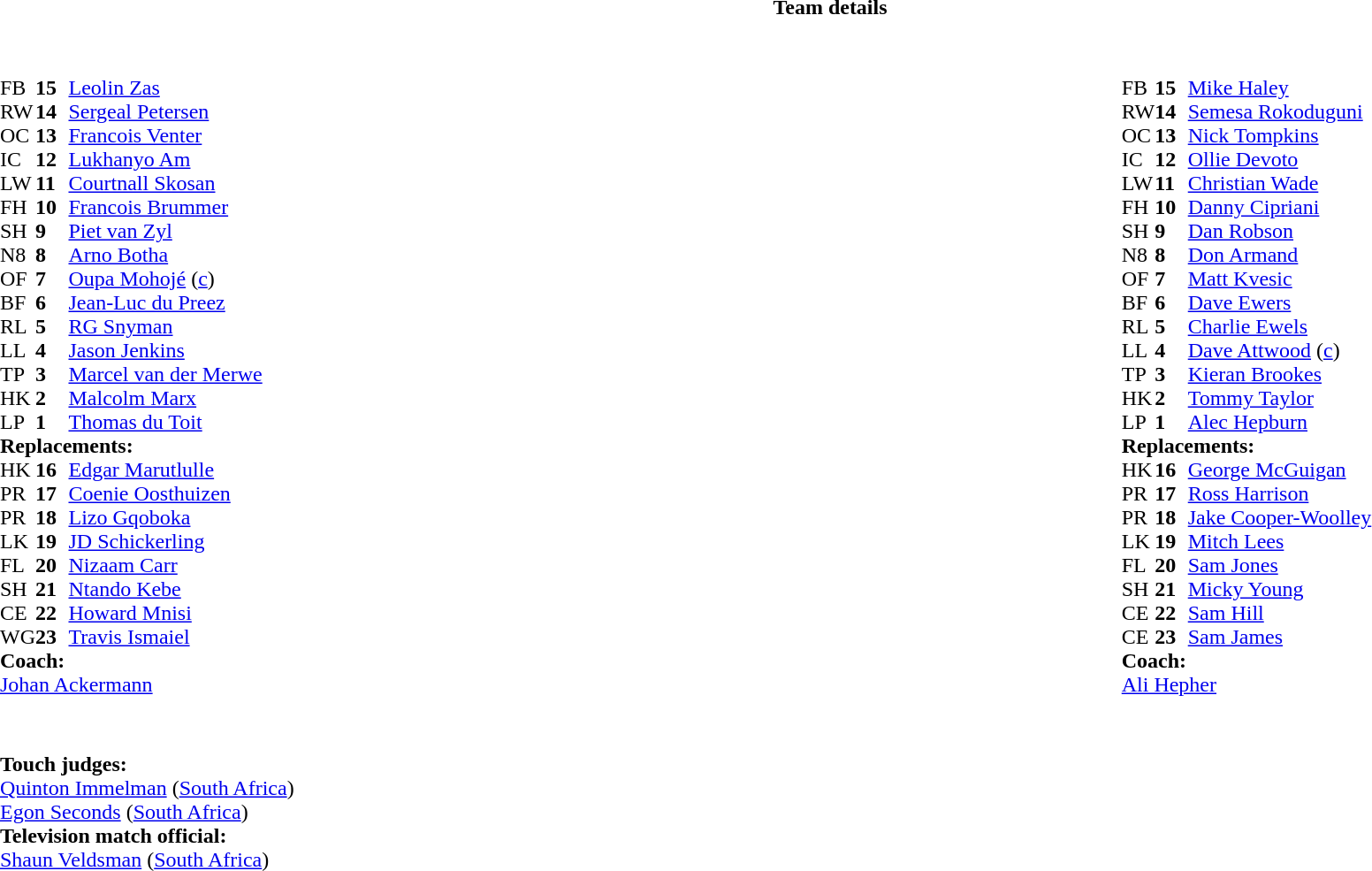<table border="0" width="100%" class="collapsible collapsed">
<tr>
<th>Team details</th>
</tr>
<tr>
<td><br><table style="width:100%;">
<tr>
<td style="vertical-align:top; width:50%"><br><table cellspacing="0" cellpadding="0">
<tr>
<th width="25"></th>
<th width="25"></th>
</tr>
<tr>
<td>FB</td>
<td><strong>15</strong></td>
<td><a href='#'>Leolin Zas</a></td>
<td></td>
<td></td>
</tr>
<tr>
<td>RW</td>
<td><strong>14</strong></td>
<td><a href='#'>Sergeal Petersen</a></td>
</tr>
<tr>
<td>OC</td>
<td><strong>13</strong></td>
<td><a href='#'>Francois Venter</a></td>
</tr>
<tr>
<td>IC</td>
<td><strong>12</strong></td>
<td><a href='#'>Lukhanyo Am</a></td>
</tr>
<tr>
<td>LW</td>
<td><strong>11</strong></td>
<td><a href='#'>Courtnall Skosan</a></td>
<td></td>
<td></td>
</tr>
<tr>
<td>FH</td>
<td><strong>10</strong></td>
<td><a href='#'>Francois Brummer</a></td>
</tr>
<tr>
<td>SH</td>
<td><strong>9</strong></td>
<td><a href='#'>Piet van Zyl</a></td>
<td></td>
<td></td>
</tr>
<tr>
<td>N8</td>
<td><strong>8</strong></td>
<td><a href='#'>Arno Botha</a></td>
</tr>
<tr>
<td>OF</td>
<td><strong>7</strong></td>
<td><a href='#'>Oupa Mohojé</a> (<a href='#'>c</a>)</td>
<td></td>
<td></td>
</tr>
<tr>
<td>BF</td>
<td><strong>6</strong></td>
<td><a href='#'>Jean-Luc du Preez</a></td>
</tr>
<tr>
<td>RL</td>
<td><strong>5</strong></td>
<td><a href='#'>RG Snyman</a></td>
<td></td>
<td></td>
</tr>
<tr>
<td>LL</td>
<td><strong>4</strong></td>
<td><a href='#'>Jason Jenkins</a></td>
</tr>
<tr>
<td>TP</td>
<td><strong>3</strong></td>
<td><a href='#'>Marcel van der Merwe</a></td>
<td></td>
<td></td>
</tr>
<tr>
<td>HK</td>
<td><strong>2</strong></td>
<td><a href='#'>Malcolm Marx</a></td>
<td></td>
<td></td>
</tr>
<tr>
<td>LP</td>
<td><strong>1</strong></td>
<td><a href='#'>Thomas du Toit</a></td>
<td></td>
<td></td>
</tr>
<tr>
<td colspan=3><strong>Replacements:</strong></td>
</tr>
<tr>
<td>HK</td>
<td><strong>16</strong></td>
<td><a href='#'>Edgar Marutlulle</a></td>
<td></td>
<td></td>
</tr>
<tr>
<td>PR</td>
<td><strong>17</strong></td>
<td><a href='#'>Coenie Oosthuizen</a></td>
<td></td>
<td></td>
</tr>
<tr>
<td>PR</td>
<td><strong>18</strong></td>
<td><a href='#'>Lizo Gqoboka</a></td>
<td></td>
<td></td>
</tr>
<tr>
<td>LK</td>
<td><strong>19</strong></td>
<td><a href='#'>JD Schickerling</a></td>
<td></td>
<td></td>
</tr>
<tr>
<td>FL</td>
<td><strong>20</strong></td>
<td><a href='#'>Nizaam Carr</a></td>
<td></td>
<td></td>
</tr>
<tr>
<td>SH</td>
<td><strong>21</strong></td>
<td><a href='#'>Ntando Kebe</a></td>
<td></td>
<td></td>
</tr>
<tr>
<td>CE</td>
<td><strong>22</strong></td>
<td><a href='#'>Howard Mnisi</a></td>
<td></td>
<td></td>
</tr>
<tr>
<td>WG</td>
<td><strong>23</strong></td>
<td><a href='#'>Travis Ismaiel</a></td>
<td></td>
<td></td>
</tr>
<tr>
<td colspan=3><strong>Coach:</strong></td>
</tr>
<tr>
<td colspan="4"> <a href='#'>Johan Ackermann</a></td>
</tr>
</table>
</td>
<td style="vertical-align:top; width:50%"><br><table cellspacing="0" cellpadding="0" style="margin:auto">
<tr>
<th width="25"></th>
<th width="25"></th>
</tr>
<tr>
<td>FB</td>
<td><strong>15</strong></td>
<td><a href='#'>Mike Haley</a></td>
<td></td>
<td></td>
</tr>
<tr>
<td>RW</td>
<td><strong>14</strong></td>
<td><a href='#'>Semesa Rokoduguni</a></td>
<td></td>
<td></td>
</tr>
<tr>
<td>OC</td>
<td><strong>13</strong></td>
<td><a href='#'>Nick Tompkins</a></td>
</tr>
<tr>
<td>IC</td>
<td><strong>12</strong></td>
<td><a href='#'>Ollie Devoto</a></td>
</tr>
<tr>
<td>LW</td>
<td><strong>11</strong></td>
<td><a href='#'>Christian Wade</a></td>
</tr>
<tr>
<td>FH</td>
<td><strong>10</strong></td>
<td><a href='#'>Danny Cipriani</a></td>
</tr>
<tr>
<td>SH</td>
<td><strong>9</strong></td>
<td><a href='#'>Dan Robson</a></td>
<td></td>
<td></td>
</tr>
<tr>
<td>N8</td>
<td><strong>8</strong></td>
<td><a href='#'>Don Armand</a></td>
<td></td>
<td></td>
</tr>
<tr>
<td>OF</td>
<td><strong>7</strong></td>
<td><a href='#'>Matt Kvesic</a></td>
</tr>
<tr>
<td>BF</td>
<td><strong>6</strong></td>
<td><a href='#'>Dave Ewers</a></td>
</tr>
<tr>
<td>RL</td>
<td><strong>5</strong></td>
<td><a href='#'>Charlie Ewels</a></td>
<td></td>
<td></td>
</tr>
<tr>
<td>LL</td>
<td><strong>4</strong></td>
<td><a href='#'>Dave Attwood</a> (<a href='#'>c</a>)</td>
</tr>
<tr>
<td>TP</td>
<td><strong>3</strong></td>
<td><a href='#'>Kieran Brookes</a></td>
<td></td>
<td></td>
</tr>
<tr>
<td>HK</td>
<td><strong>2</strong></td>
<td><a href='#'>Tommy Taylor</a></td>
<td></td>
<td></td>
</tr>
<tr>
<td>LP</td>
<td><strong>1</strong></td>
<td><a href='#'>Alec Hepburn</a></td>
</tr>
<tr>
<td colspan=3><strong>Replacements:</strong></td>
</tr>
<tr>
<td>HK</td>
<td><strong>16</strong></td>
<td><a href='#'>George McGuigan</a></td>
<td></td>
<td></td>
</tr>
<tr>
<td>PR</td>
<td><strong>17</strong></td>
<td><a href='#'>Ross Harrison</a></td>
</tr>
<tr>
<td>PR</td>
<td><strong>18</strong></td>
<td><a href='#'>Jake Cooper-Woolley</a></td>
<td></td>
<td></td>
</tr>
<tr>
<td>LK</td>
<td><strong>19</strong></td>
<td><a href='#'>Mitch Lees</a></td>
<td></td>
<td></td>
</tr>
<tr>
<td>FL</td>
<td><strong>20</strong></td>
<td><a href='#'>Sam Jones</a></td>
<td></td>
<td></td>
</tr>
<tr>
<td>SH</td>
<td><strong>21</strong></td>
<td><a href='#'>Micky Young</a></td>
<td></td>
<td></td>
</tr>
<tr>
<td>CE</td>
<td><strong>22</strong></td>
<td><a href='#'>Sam Hill</a></td>
<td></td>
<td></td>
</tr>
<tr>
<td>CE</td>
<td><strong>23</strong></td>
<td><a href='#'>Sam James</a></td>
<td></td>
<td></td>
</tr>
<tr>
<td colspan=3><strong>Coach:</strong></td>
</tr>
<tr>
<td colspan="4"> <a href='#'>Ali Hepher</a></td>
</tr>
</table>
</td>
</tr>
</table>
<table style="width:100%">
<tr>
<td><br><br><strong>Touch judges:</strong>
<br><a href='#'>Quinton Immelman</a> (<a href='#'>South Africa</a>)
<br><a href='#'>Egon Seconds</a> (<a href='#'>South Africa</a>)
<br><strong>Television match official:</strong>
<br><a href='#'>Shaun Veldsman</a> (<a href='#'>South Africa</a>)</td>
</tr>
</table>
</td>
</tr>
</table>
